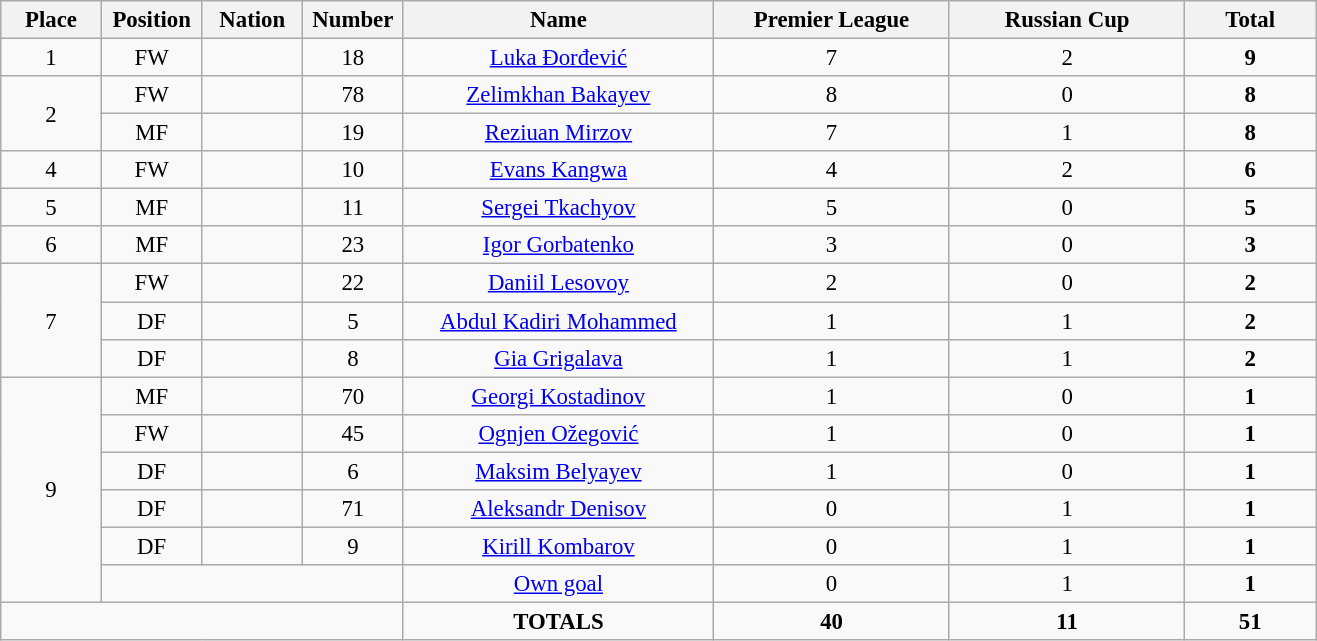<table class="wikitable" style="font-size: 95%; text-align: center;">
<tr>
<th width=60>Place</th>
<th width=60>Position</th>
<th width=60>Nation</th>
<th width=60>Number</th>
<th width=200>Name</th>
<th width=150>Premier League</th>
<th width=150>Russian Cup</th>
<th width=80><strong>Total</strong></th>
</tr>
<tr>
<td>1</td>
<td>FW</td>
<td></td>
<td>18</td>
<td><a href='#'>Luka Đorđević</a></td>
<td>7</td>
<td>2</td>
<td><strong>9</strong></td>
</tr>
<tr>
<td rowspan="2">2</td>
<td>FW</td>
<td></td>
<td>78</td>
<td><a href='#'>Zelimkhan Bakayev</a></td>
<td>8</td>
<td>0</td>
<td><strong>8</strong></td>
</tr>
<tr>
<td>MF</td>
<td></td>
<td>19</td>
<td><a href='#'>Reziuan Mirzov</a></td>
<td>7</td>
<td>1</td>
<td><strong>8</strong></td>
</tr>
<tr>
<td>4</td>
<td>FW</td>
<td></td>
<td>10</td>
<td><a href='#'>Evans Kangwa</a></td>
<td>4</td>
<td>2</td>
<td><strong>6</strong></td>
</tr>
<tr>
<td>5</td>
<td>MF</td>
<td></td>
<td>11</td>
<td><a href='#'>Sergei Tkachyov</a></td>
<td>5</td>
<td>0</td>
<td><strong>5</strong></td>
</tr>
<tr>
<td>6</td>
<td>MF</td>
<td></td>
<td>23</td>
<td><a href='#'>Igor Gorbatenko</a></td>
<td>3</td>
<td>0</td>
<td><strong>3</strong></td>
</tr>
<tr>
<td rowspan="3">7</td>
<td>FW</td>
<td></td>
<td>22</td>
<td><a href='#'>Daniil Lesovoy</a></td>
<td>2</td>
<td>0</td>
<td><strong>2</strong></td>
</tr>
<tr>
<td>DF</td>
<td></td>
<td>5</td>
<td><a href='#'>Abdul Kadiri Mohammed</a></td>
<td>1</td>
<td>1</td>
<td><strong>2</strong></td>
</tr>
<tr>
<td>DF</td>
<td></td>
<td>8</td>
<td><a href='#'>Gia Grigalava</a></td>
<td>1</td>
<td>1</td>
<td><strong>2</strong></td>
</tr>
<tr>
<td rowspan="6">9</td>
<td>MF</td>
<td></td>
<td>70</td>
<td><a href='#'>Georgi Kostadinov</a></td>
<td>1</td>
<td>0</td>
<td><strong>1</strong></td>
</tr>
<tr>
<td>FW</td>
<td></td>
<td>45</td>
<td><a href='#'>Ognjen Ožegović</a></td>
<td>1</td>
<td>0</td>
<td><strong>1</strong></td>
</tr>
<tr>
<td>DF</td>
<td></td>
<td>6</td>
<td><a href='#'>Maksim Belyayev</a></td>
<td>1</td>
<td>0</td>
<td><strong>1</strong></td>
</tr>
<tr>
<td>DF</td>
<td></td>
<td>71</td>
<td><a href='#'>Aleksandr Denisov</a></td>
<td>0</td>
<td>1</td>
<td><strong>1</strong></td>
</tr>
<tr>
<td>DF</td>
<td></td>
<td>9</td>
<td><a href='#'>Kirill Kombarov</a></td>
<td>0</td>
<td>1</td>
<td><strong>1</strong></td>
</tr>
<tr>
<td colspan="3"></td>
<td><a href='#'>Own goal</a></td>
<td>0</td>
<td>1</td>
<td><strong>1</strong></td>
</tr>
<tr>
<td colspan="4"></td>
<td><strong>TOTALS</strong></td>
<td><strong>40</strong></td>
<td><strong>11</strong></td>
<td><strong>51</strong></td>
</tr>
</table>
